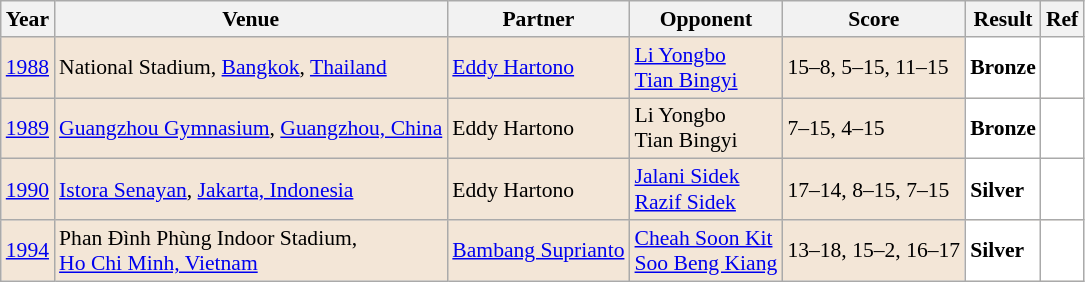<table class="sortable wikitable" style="font-size: 90%;">
<tr>
<th>Year</th>
<th>Venue</th>
<th>Partner</th>
<th>Opponent</th>
<th>Score</th>
<th>Result</th>
<th>Ref</th>
</tr>
<tr style="background:#F3E6D7">
<td align="center"><a href='#'>1988</a></td>
<td align="left">National Stadium, <a href='#'>Bangkok</a>, <a href='#'>Thailand</a></td>
<td align="left"> <a href='#'>Eddy Hartono</a></td>
<td align="left"> <a href='#'>Li Yongbo</a> <br>  <a href='#'>Tian Bingyi</a></td>
<td align="left">15–8, 5–15, 11–15</td>
<td style="text-align:left; background:white"> <strong>Bronze</strong></td>
<td style="text-align:center; background:white"></td>
</tr>
<tr style="background:#F3E6D7">
<td align="center"><a href='#'>1989</a></td>
<td align="left"><a href='#'>Guangzhou Gymnasium</a>, <a href='#'>Guangzhou, China</a></td>
<td align="left"> Eddy Hartono</td>
<td align="left"> Li Yongbo <br>  Tian Bingyi</td>
<td align="left">7–15, 4–15</td>
<td style="text-align:left; background:white"> <strong>Bronze</strong></td>
<td style="text-align:center; background:white"></td>
</tr>
<tr style="background:#F3E6D7">
<td align="center"><a href='#'>1990</a></td>
<td align="left"><a href='#'>Istora Senayan</a>, <a href='#'>Jakarta, Indonesia</a></td>
<td align="left"> Eddy Hartono</td>
<td align="left"> <a href='#'>Jalani Sidek</a> <br>  <a href='#'>Razif Sidek</a></td>
<td align="left">17–14, 8–15, 7–15</td>
<td style="text-align:left; background:white"> <strong>Silver</strong></td>
<td style="text-align:center; background:white"></td>
</tr>
<tr style="background:#F3E6D7">
<td align="center"><a href='#'>1994</a></td>
<td align="left">Phan Đình Phùng Indoor Stadium,<br><a href='#'>Ho Chi Minh, Vietnam</a></td>
<td align="left"> <a href='#'>Bambang Suprianto</a></td>
<td align="left"> <a href='#'>Cheah Soon Kit</a> <br>  <a href='#'>Soo Beng Kiang</a></td>
<td align="left">13–18, 15–2, 16–17</td>
<td style="text-align:left; background:white"> <strong>Silver</strong></td>
<td style="text-align:center; background:white"></td>
</tr>
</table>
